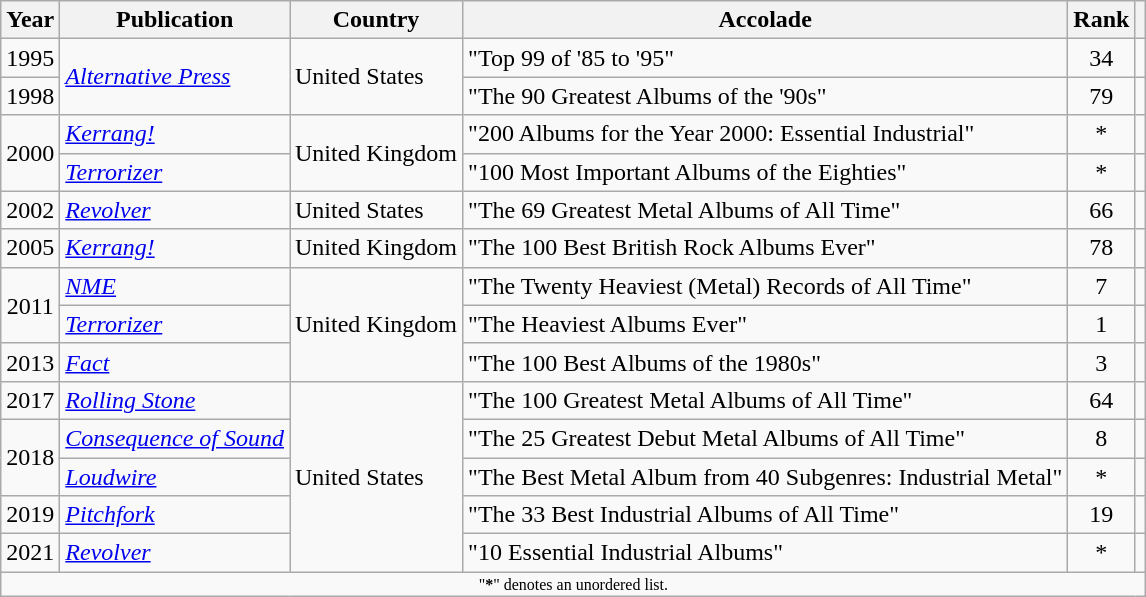<table class="wikitable sortable" style="margin:0em 1em 1em 0pt">
<tr>
<th>Year</th>
<th>Publication</th>
<th>Country</th>
<th class=unsortable>Accolade</th>
<th class=unsortable>Rank</th>
<th class=unsortable></th>
</tr>
<tr>
<td align=center>1995</td>
<td rowspan="2"><em><a href='#'>Alternative Press</a></em></td>
<td rowspan="2">United States</td>
<td>"Top 99 of '85 to '95"</td>
<td align=center>34</td>
<td align=center></td>
</tr>
<tr>
<td align=center>1998</td>
<td>"The 90 Greatest Albums of the '90s"</td>
<td align=center>79</td>
<td align=center></td>
</tr>
<tr>
<td align=center rowspan="2">2000</td>
<td><em><a href='#'>Kerrang!</a></em></td>
<td rowspan="2">United Kingdom</td>
<td>"200 Albums for the Year 2000: Essential Industrial"</td>
<td align=center>*</td>
<td align=center></td>
</tr>
<tr>
<td><em><a href='#'>Terrorizer</a></em></td>
<td>"100 Most Important Albums of the Eighties"</td>
<td align=center>*</td>
<td align=center></td>
</tr>
<tr>
<td align=center>2002</td>
<td><em><a href='#'>Revolver</a></em></td>
<td>United States</td>
<td>"The 69 Greatest Metal Albums of All Time"</td>
<td align=center>66</td>
<td align=center></td>
</tr>
<tr>
<td align=center>2005</td>
<td><em><a href='#'>Kerrang!</a></em></td>
<td>United Kingdom</td>
<td>"The 100 Best British Rock Albums Ever"</td>
<td align=center>78</td>
<td align=center></td>
</tr>
<tr>
<td align=center rowspan="2">2011</td>
<td><em><a href='#'>NME</a></em></td>
<td rowspan="3">United Kingdom</td>
<td>"The Twenty Heaviest (Metal) Records of All Time"</td>
<td align=center>7</td>
<td align=center></td>
</tr>
<tr>
<td><em><a href='#'>Terrorizer</a></em></td>
<td>"The Heaviest Albums Ever"</td>
<td align=center>1</td>
<td align=center></td>
</tr>
<tr>
<td align=center>2013</td>
<td><em><a href='#'>Fact</a></em></td>
<td>"The 100 Best Albums of the 1980s"</td>
<td align=center>3</td>
<td align=center></td>
</tr>
<tr>
<td align=center>2017</td>
<td><em><a href='#'>Rolling Stone</a></em></td>
<td rowspan="5">United States</td>
<td>"The 100 Greatest Metal Albums of All Time"</td>
<td align=center>64</td>
<td align=center></td>
</tr>
<tr>
<td align=center rowspan="2">2018</td>
<td><em><a href='#'>Consequence of Sound</a></em></td>
<td>"The 25 Greatest Debut Metal Albums of All Time"</td>
<td align=center>8</td>
<td align=center></td>
</tr>
<tr>
<td><em><a href='#'>Loudwire</a></em></td>
<td>"The Best Metal Album from 40 Subgenres: Industrial Metal"</td>
<td align=center>*</td>
<td align=center></td>
</tr>
<tr>
<td align=center>2019</td>
<td><em><a href='#'>Pitchfork</a></em></td>
<td>"The 33 Best Industrial Albums of All Time"</td>
<td align=center>19</td>
<td align=center></td>
</tr>
<tr>
<td align=center>2021</td>
<td><em><a href='#'>Revolver</a></em></td>
<td>"10 Essential Industrial Albums"</td>
<td align=center>*</td>
<td align=center></td>
</tr>
<tr class="sortbottom">
<td colspan="6" style=font-size:8pt; align=center>"<strong>*</strong>" denotes an unordered list.</td>
</tr>
</table>
